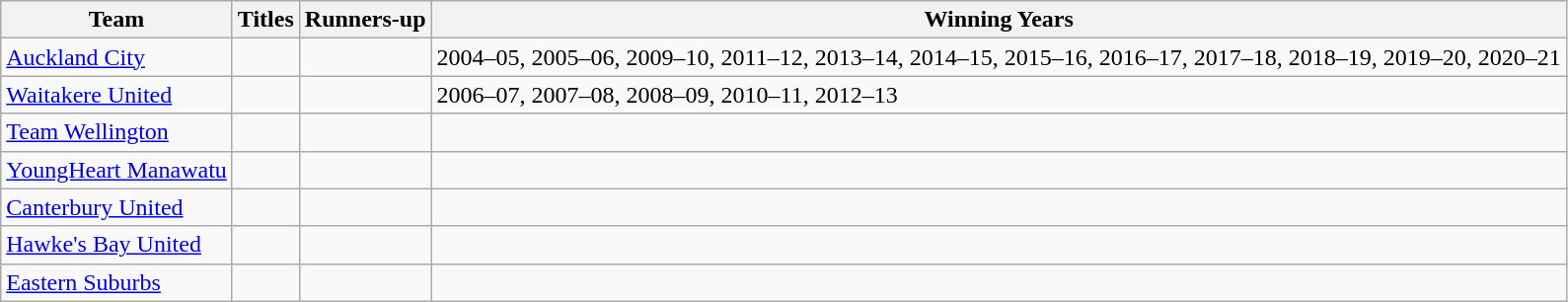<table class="wikitable sortable" style="text-align: left;">
<tr>
<th>Team</th>
<th>Titles</th>
<th>Runners-up</th>
<th>Winning Years</th>
</tr>
<tr>
<td><a href='#'>Auckland City</a></td>
<td></td>
<td></td>
<td>2004–05, 2005–06, 2009–10, 2011–12, 2013–14, 2014–15, 2015–16, 2016–17, 2017–18, 2018–19, 2019–20, 2020–21</td>
</tr>
<tr>
<td><a href='#'>Waitakere United</a></td>
<td></td>
<td></td>
<td>2006–07, 2007–08, 2008–09, 2010–11, 2012–13</td>
</tr>
<tr>
<td><a href='#'>Team Wellington</a></td>
<td></td>
<td></td>
<td></td>
</tr>
<tr>
<td><a href='#'>YoungHeart Manawatu</a></td>
<td></td>
<td></td>
<td></td>
</tr>
<tr>
<td><a href='#'>Canterbury United</a></td>
<td></td>
<td></td>
<td></td>
</tr>
<tr>
<td><a href='#'>Hawke's Bay United</a></td>
<td></td>
<td></td>
<td></td>
</tr>
<tr>
<td><a href='#'>Eastern Suburbs</a></td>
<td></td>
<td></td>
<td></td>
</tr>
</table>
